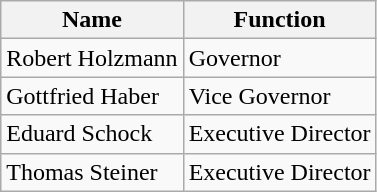<table class="wikitable centered">
<tr class="hintergrundfarbe5">
<th>Name</th>
<th>Function</th>
</tr>
<tr>
<td>Robert Holzmann</td>
<td>Governor</td>
</tr>
<tr>
<td>Gottfried Haber</td>
<td>Vice Governor</td>
</tr>
<tr>
<td>Eduard Schock</td>
<td>Executive Director</td>
</tr>
<tr>
<td>Thomas Steiner</td>
<td>Executive Director</td>
</tr>
</table>
